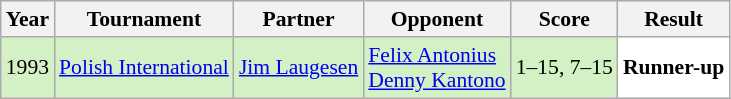<table class="sortable wikitable" style="font-size: 90%;">
<tr>
<th>Year</th>
<th>Tournament</th>
<th>Partner</th>
<th>Opponent</th>
<th>Score</th>
<th>Result</th>
</tr>
<tr style="background:#D4F1C5">
<td align="center">1993</td>
<td align="left"><a href='#'>Polish International</a></td>
<td align="left"> <a href='#'>Jim Laugesen</a></td>
<td align="left"> <a href='#'>Felix Antonius</a><br> <a href='#'>Denny Kantono</a></td>
<td align="left">1–15, 7–15</td>
<td style="text-align:left; background:white"> <strong>Runner-up</strong></td>
</tr>
</table>
